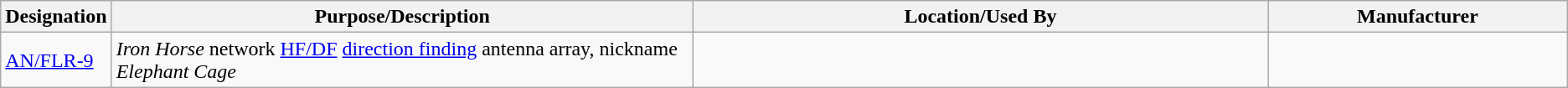<table class="wikitable sortable">
<tr>
<th scope="col">Designation</th>
<th scope="col" style="width: 500px;">Purpose/Description</th>
<th scope="col" style="width: 500px;">Location/Used By</th>
<th scope="col" style="width: 250px;">Manufacturer</th>
</tr>
<tr>
<td><a href='#'>AN/FLR-9</a></td>
<td><em>Iron Horse</em> network <a href='#'>HF/DF</a> <a href='#'>direction finding</a> antenna array, nickname <em>Elephant Cage</em></td>
<td></td>
<td></td>
</tr>
</table>
